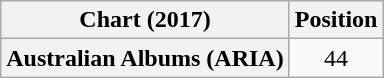<table class="wikitable sortable plainrowheaders" style="text-align:center">
<tr>
<th scope="col">Chart (2017)</th>
<th scope="col">Position</th>
</tr>
<tr>
<th scope="row">Australian Albums (ARIA)</th>
<td>44</td>
</tr>
</table>
